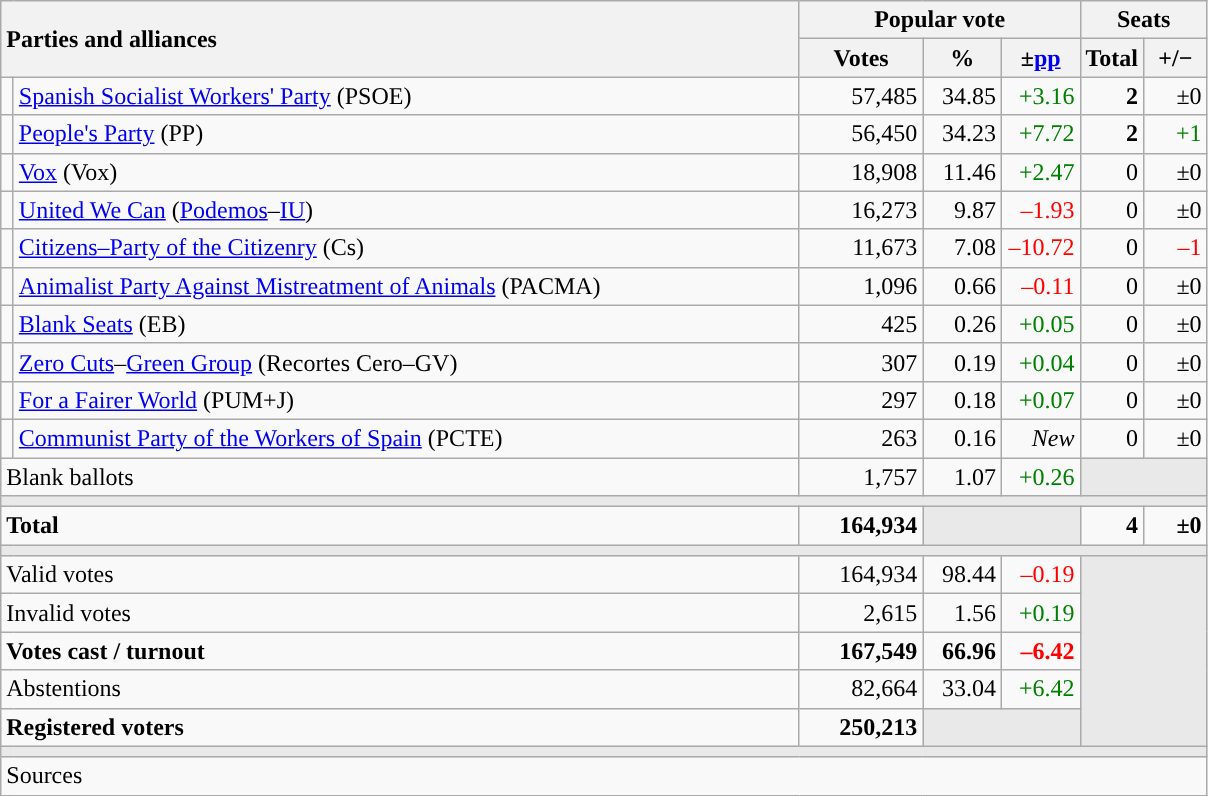<table class="wikitable" style="text-align:right;">
<tr>
<th style="text-align:left;" rowspan="2" colspan="2" width="525">Parties and alliances</th>
<th colspan="3">Popular vote</th>
<th colspan="2">Seats</th>
</tr>
<tr>
<th width="75">Votes</th>
<th width="45">%</th>
<th width="45">±<a href='#'>pp</a></th>
<th width="35">Total</th>
<th width="35">+/−</th>
</tr>
<tr>
<td width="1" style="color:inherit;background:"></td>
<td align="left"><a href='#'>Spanish Socialist Workers' Party</a> (PSOE)</td>
<td>57,485</td>
<td>34.85</td>
<td style="color:green;">+3.16</td>
<td><strong>2</strong></td>
<td>±0</td>
</tr>
<tr>
<td style="color:inherit;background:"></td>
<td align="left"><a href='#'>People's Party</a> (PP)</td>
<td>56,450</td>
<td>34.23</td>
<td style="color:green;">+7.72</td>
<td><strong>2</strong></td>
<td style="color:green;">+1</td>
</tr>
<tr>
<td style="color:inherit;background:"></td>
<td align="left"><a href='#'>Vox</a> (Vox)</td>
<td>18,908</td>
<td>11.46</td>
<td style="color:green;">+2.47</td>
<td>0</td>
<td>±0</td>
</tr>
<tr>
<td style="color:inherit;background:"></td>
<td align="left"><a href='#'>United We Can</a> (<a href='#'>Podemos</a>–<a href='#'>IU</a>)</td>
<td>16,273</td>
<td>9.87</td>
<td style="color:red;">–1.93</td>
<td>0</td>
<td>±0</td>
</tr>
<tr>
<td style="color:inherit;background:"></td>
<td align="left"><a href='#'>Citizens–Party of the Citizenry</a> (Cs)</td>
<td>11,673</td>
<td>7.08</td>
<td style="color:red;">–10.72</td>
<td>0</td>
<td style="color:red;">–1</td>
</tr>
<tr>
<td style="color:inherit;background:"></td>
<td align="left"><a href='#'>Animalist Party Against Mistreatment of Animals</a> (PACMA)</td>
<td>1,096</td>
<td>0.66</td>
<td style="color:red;">–0.11</td>
<td>0</td>
<td>±0</td>
</tr>
<tr>
<td style="color:inherit;background:"></td>
<td align="left"><a href='#'>Blank Seats</a> (EB)</td>
<td>425</td>
<td>0.26</td>
<td style="color:green;">+0.05</td>
<td>0</td>
<td>±0</td>
</tr>
<tr>
<td style="color:inherit;background:"></td>
<td align="left"><a href='#'>Zero Cuts</a>–<a href='#'>Green Group</a> (Recortes Cero–GV)</td>
<td>307</td>
<td>0.19</td>
<td style="color:green;">+0.04</td>
<td>0</td>
<td>±0</td>
</tr>
<tr>
<td style="color:inherit;background:"></td>
<td align="left"><a href='#'>For a Fairer World</a> (PUM+J)</td>
<td>297</td>
<td>0.18</td>
<td style="color:green;">+0.07</td>
<td>0</td>
<td>±0</td>
</tr>
<tr>
<td style="color:inherit;background:"></td>
<td align="left"><a href='#'>Communist Party of the Workers of Spain</a> (PCTE)</td>
<td>263</td>
<td>0.16</td>
<td><em>New</em></td>
<td>0</td>
<td>±0</td>
</tr>
<tr>
<td align="left" colspan="2">Blank ballots</td>
<td>1,757</td>
<td>1.07</td>
<td style="color:green;">+0.26</td>
<td bgcolor="#E9E9E9" colspan="2"></td>
</tr>
<tr>
<td colspan="7" bgcolor="#E9E9E9"></td>
</tr>
<tr style="font-weight:bold;">
<td align="left" colspan="2">Total</td>
<td>164,934</td>
<td bgcolor="#E9E9E9" colspan="2"></td>
<td>4</td>
<td>±0</td>
</tr>
<tr>
<td colspan="7" bgcolor="#E9E9E9"></td>
</tr>
<tr>
<td align="left" colspan="2">Valid votes</td>
<td>164,934</td>
<td>98.44</td>
<td style="color:red;">–0.19</td>
<td bgcolor="#E9E9E9" colspan="2" rowspan="5"></td>
</tr>
<tr>
<td align="left" colspan="2">Invalid votes</td>
<td>2,615</td>
<td>1.56</td>
<td style="color:green;">+0.19</td>
</tr>
<tr style="font-weight:bold;">
<td align="left" colspan="2">Votes cast / turnout</td>
<td>167,549</td>
<td>66.96</td>
<td style="color:red;">–6.42</td>
</tr>
<tr>
<td align="left" colspan="2">Abstentions</td>
<td>82,664</td>
<td>33.04</td>
<td style="color:green;">+6.42</td>
</tr>
<tr style="font-weight:bold;">
<td align="left" colspan="2">Registered voters</td>
<td>250,213</td>
<td bgcolor="#E9E9E9" colspan="2"></td>
</tr>
<tr>
<td colspan="7" bgcolor="#E9E9E9"></td>
</tr>
<tr>
<td align="left" colspan="7">Sources</td>
</tr>
</table>
